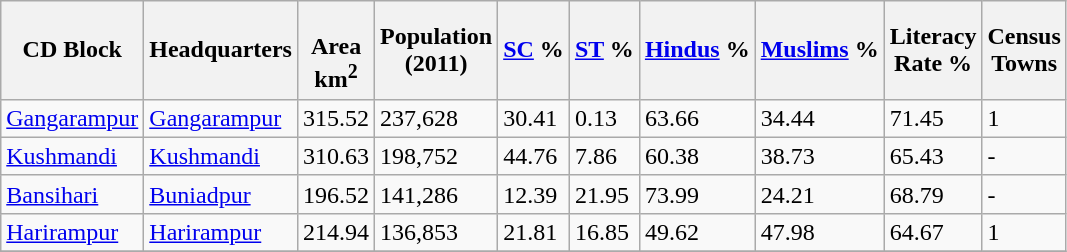<table class="wikitable sortable">
<tr>
<th>CD Block</th>
<th>Headquarters</th>
<th><br>Area<br>km<sup>2</sup></th>
<th>Population<br>(2011)</th>
<th><a href='#'>SC</a> %</th>
<th><a href='#'>ST</a> %</th>
<th><a href='#'>Hindus</a> %</th>
<th><a href='#'>Muslims</a> %</th>
<th>Literacy<br> Rate %</th>
<th>Census<br>Towns</th>
</tr>
<tr>
<td><a href='#'>Gangarampur</a></td>
<td><a href='#'>Gangarampur</a></td>
<td>315.52</td>
<td>237,628</td>
<td>30.41</td>
<td>0.13</td>
<td>63.66</td>
<td>34.44</td>
<td>71.45</td>
<td>1</td>
</tr>
<tr>
<td><a href='#'>Kushmandi</a></td>
<td><a href='#'>Kushmandi</a></td>
<td>310.63</td>
<td>198,752</td>
<td>44.76</td>
<td>7.86</td>
<td>60.38</td>
<td>38.73</td>
<td>65.43</td>
<td>-</td>
</tr>
<tr>
<td><a href='#'>Bansihari</a></td>
<td><a href='#'>Buniadpur</a></td>
<td>196.52</td>
<td>141,286</td>
<td>12.39</td>
<td>21.95</td>
<td>73.99</td>
<td>24.21</td>
<td>68.79</td>
<td>-</td>
</tr>
<tr>
<td><a href='#'>Harirampur</a></td>
<td><a href='#'>Harirampur</a></td>
<td>214.94</td>
<td>136,853</td>
<td>21.81</td>
<td>16.85</td>
<td>49.62</td>
<td>47.98</td>
<td>64.67</td>
<td>1</td>
</tr>
<tr>
</tr>
</table>
